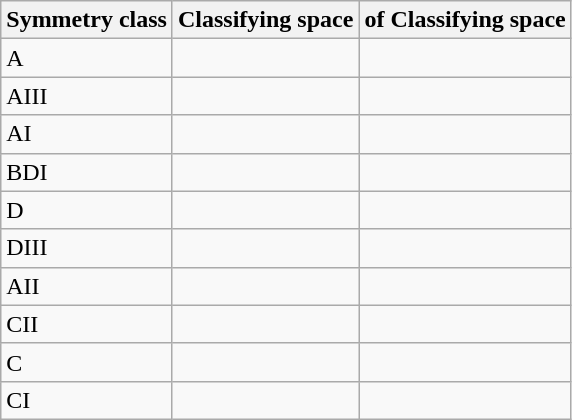<table class="wikitable">
<tr>
<th>Symmetry class</th>
<th>Classifying space</th>
<th>of Classifying space</th>
</tr>
<tr>
<td>A</td>
<td></td>
<td></td>
</tr>
<tr>
<td>AIII</td>
<td></td>
<td></td>
</tr>
<tr>
<td>AI</td>
<td></td>
<td></td>
</tr>
<tr>
<td>BDI</td>
<td></td>
<td></td>
</tr>
<tr>
<td>D</td>
<td></td>
<td></td>
</tr>
<tr>
<td>DIII</td>
<td></td>
<td></td>
</tr>
<tr>
<td>AII</td>
<td></td>
<td></td>
</tr>
<tr>
<td>CII</td>
<td></td>
<td></td>
</tr>
<tr>
<td>C</td>
<td></td>
<td></td>
</tr>
<tr>
<td>CI</td>
<td></td>
<td></td>
</tr>
</table>
